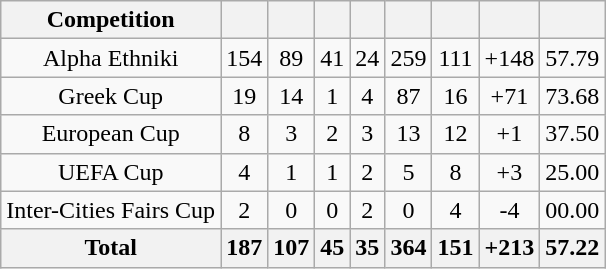<table class="wikitable" style="text-align:center">
<tr>
<th>Competition</th>
<th></th>
<th></th>
<th></th>
<th></th>
<th></th>
<th></th>
<th></th>
<th></th>
</tr>
<tr>
<td>Alpha Ethniki</td>
<td>154</td>
<td>89</td>
<td>41</td>
<td>24</td>
<td>259</td>
<td>111</td>
<td>+148</td>
<td>57.79</td>
</tr>
<tr>
<td>Greek Cup</td>
<td>19</td>
<td>14</td>
<td>1</td>
<td>4</td>
<td>87</td>
<td>16</td>
<td>+71</td>
<td>73.68</td>
</tr>
<tr>
<td>European Cup</td>
<td>8</td>
<td>3</td>
<td>2</td>
<td>3</td>
<td>13</td>
<td>12</td>
<td>+1</td>
<td>37.50</td>
</tr>
<tr>
<td>UEFA Cup</td>
<td>4</td>
<td>1</td>
<td>1</td>
<td>2</td>
<td>5</td>
<td>8</td>
<td>+3</td>
<td>25.00</td>
</tr>
<tr>
<td>Inter-Cities Fairs Cup</td>
<td>2</td>
<td>0</td>
<td>0</td>
<td>2</td>
<td>0</td>
<td>4</td>
<td>-4</td>
<td>00.00</td>
</tr>
<tr>
<th>Total</th>
<th>187</th>
<th>107</th>
<th>45</th>
<th>35</th>
<th>364</th>
<th>151</th>
<th>+213</th>
<th>57.22</th>
</tr>
</table>
